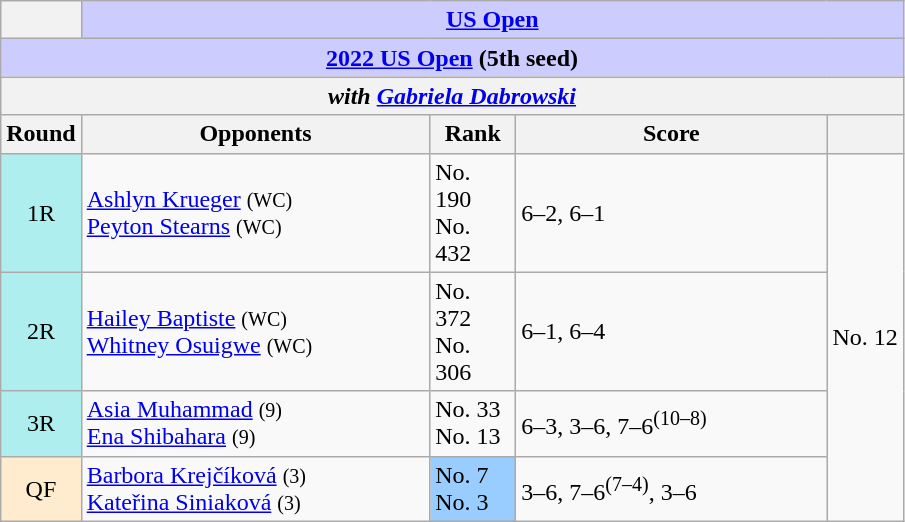<table class="wikitable collapsible collapsed">
<tr>
<th></th>
<th colspan=4 style="background:#ccf;"><a href='#'>US Open</a></th>
</tr>
<tr>
<th colspan=5 style="background:#ccf;"><a href='#'>2022 US Open</a> (5th seed)</th>
</tr>
<tr>
<th colspan=5><em>with  <a href='#'>Gabriela Dabrowski</a></em></th>
</tr>
<tr>
<th>Round</th>
<th width=225>Opponents</th>
<th width=50>Rank</th>
<th width=200>Score</th>
<th></th>
</tr>
<tr>
<td style="text-align:center; background:#afeeee;">1R</td>
<td> <a href='#'>Ashlyn Krueger</a> <small>(WC)</small><br> <a href='#'>Peyton Stearns</a> <small>(WC)</small></td>
<td>No. 190<br>No. 432</td>
<td>6–2, 6–1</td>
<td rowspan=4>No. 12</td>
</tr>
<tr>
<td style="text-align:center; background:#afeeee;">2R</td>
<td> <a href='#'>Hailey Baptiste</a> <small>(WC)</small><br> <a href='#'>Whitney Osuigwe</a> <small>(WC)</small></td>
<td>No. 372<br>No. 306</td>
<td>6–1, 6–4</td>
</tr>
<tr>
<td style="text-align:center; background:#afeeee;">3R</td>
<td> <a href='#'>Asia Muhammad</a> <small>(9)</small><br> <a href='#'>Ena Shibahara</a> <small>(9)</small></td>
<td>No. 33<br>No. 13</td>
<td>6–3, 3–6, 7–6<sup>(10–8)</sup></td>
</tr>
<tr>
<td style="text-align:center; background:#ffebcd;">QF</td>
<td> <a href='#'>Barbora Krejčíková</a> <small>(3)</small><br> <a href='#'>Kateřina Siniaková</a> <small>(3)</small></td>
<td bgcolor=#9cf>No. 7<br>No. 3</td>
<td>3–6, 7–6<sup>(7–4)</sup>, 3–6</td>
</tr>
</table>
